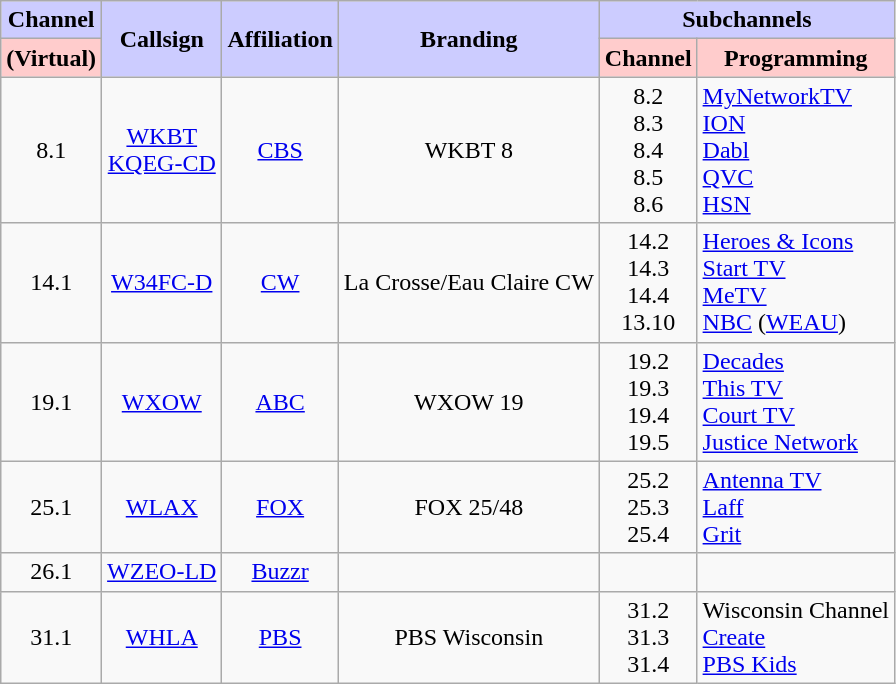<table class=wikitable style="text-align:center">
<tr>
<th style="background:#ccccff;">Channel</th>
<th style="background:#ccccff;" rowspan="2">Callsign</th>
<th style="background:#ccccff;" rowspan="2">Affiliation</th>
<th style="background:#ccccff;" rowspan="2">Branding</th>
<th style="background:#ccccff;" colspan="2">Subchannels</th>
</tr>
<tr>
<th style="background:#ffcccc;">(Virtual)</th>
<th style="background:#ffcccc;">Channel</th>
<th style="background:#ffcccc">Programming</th>
</tr>
<tr>
<td>8.1</td>
<td><a href='#'>WKBT</a><br><a href='#'>KQEG-CD</a></td>
<td><a href='#'>CBS</a></td>
<td>WKBT 8</td>
<td>8.2<br>8.3<br>8.4<br>8.5<br>8.6</td>
<td style="text-align:left"><a href='#'>MyNetworkTV</a><br><a href='#'>ION</a><br><a href='#'>Dabl</a><br><a href='#'>QVC</a><br><a href='#'>HSN</a></td>
</tr>
<tr>
<td>14.1</td>
<td><a href='#'>W34FC-D</a></td>
<td><a href='#'>CW</a></td>
<td>La Crosse/Eau Claire CW</td>
<td>14.2<br>14.3<br>14.4<br> 13.10</td>
<td style="text-align:left"><a href='#'>Heroes & Icons</a><br><a href='#'>Start TV</a><br><a href='#'>MeTV</a><br><a href='#'>NBC</a> (<a href='#'>WEAU</a>)</td>
</tr>
<tr>
<td>19.1</td>
<td><a href='#'>WXOW</a></td>
<td><a href='#'>ABC</a></td>
<td>WXOW 19</td>
<td>19.2<br>19.3<br>19.4<br>19.5</td>
<td style="text-align:left"><a href='#'>Decades</a><br><a href='#'>This TV</a><br><a href='#'>Court TV</a><br><a href='#'>Justice Network</a></td>
</tr>
<tr>
<td>25.1</td>
<td><a href='#'>WLAX</a></td>
<td><a href='#'>FOX</a></td>
<td>FOX 25/48</td>
<td>25.2<br>25.3<br>25.4</td>
<td style="text-align:left"><a href='#'>Antenna TV</a><br><a href='#'>Laff</a><br><a href='#'>Grit</a></td>
</tr>
<tr>
<td>26.1</td>
<td><a href='#'>WZEO-LD</a></td>
<td><a href='#'>Buzzr</a></td>
<td></td>
<td></td>
<td></td>
</tr>
<tr>
<td>31.1</td>
<td><a href='#'>WHLA</a></td>
<td><a href='#'>PBS</a></td>
<td>PBS Wisconsin</td>
<td>31.2<br>31.3<br>31.4</td>
<td style="text-align:left">Wisconsin Channel<br><a href='#'>Create</a><br><a href='#'>PBS Kids</a></td>
</tr>
</table>
